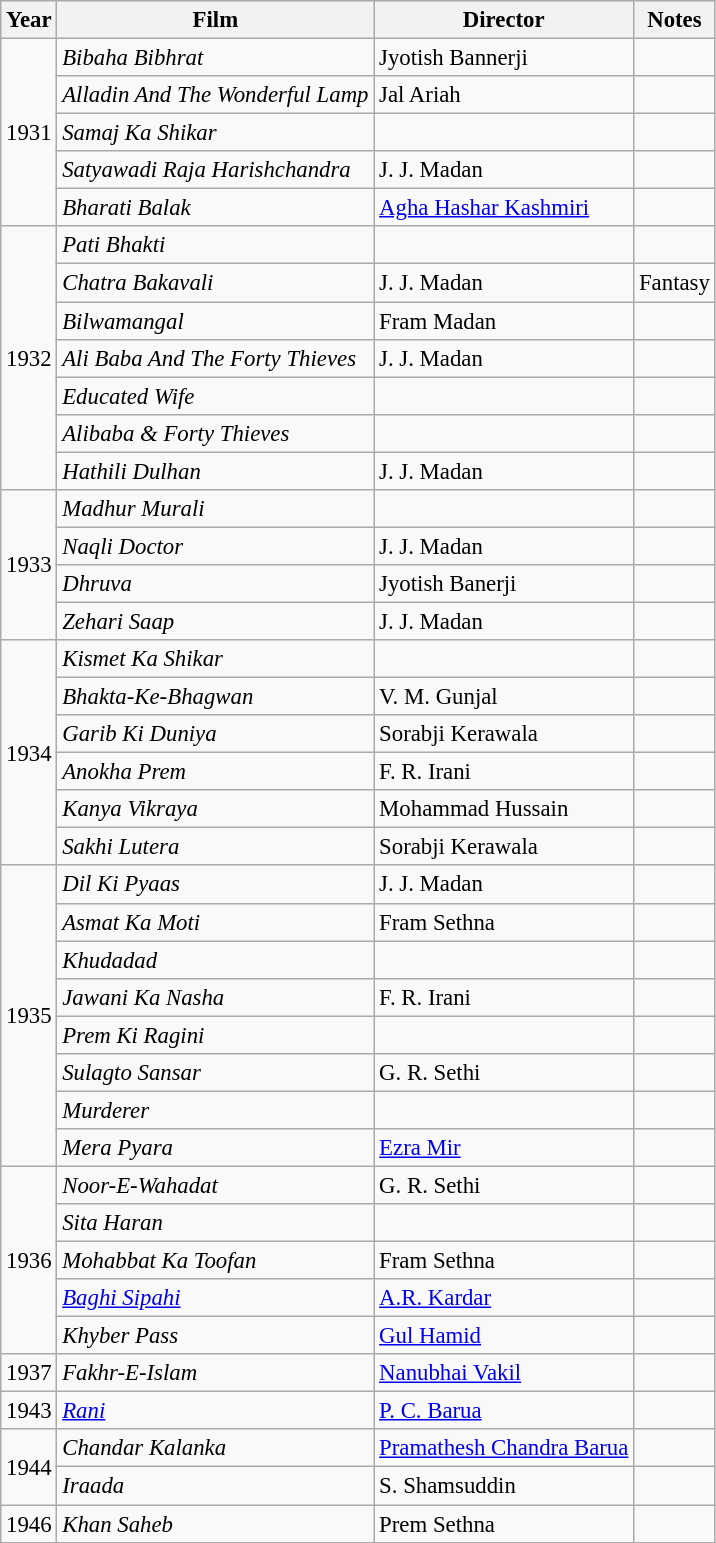<table class="wikitable" style="font-size: 95%;">
<tr>
<th>Year</th>
<th>Film</th>
<th>Director</th>
<th>Notes</th>
</tr>
<tr>
<td rowspan="5">1931</td>
<td><em>Bibaha Bibhrat</em></td>
<td>Jyotish Bannerji</td>
<td></td>
</tr>
<tr>
<td><em>Alladin And The Wonderful Lamp</em></td>
<td>Jal Ariah</td>
<td></td>
</tr>
<tr>
<td><em>Samaj Ka Shikar</em></td>
<td></td>
<td></td>
</tr>
<tr>
<td><em>Satyawadi Raja Harishchandra</em></td>
<td>J. J. Madan</td>
<td></td>
</tr>
<tr>
<td><em>Bharati Balak</em></td>
<td><a href='#'>Agha Hashar Kashmiri</a></td>
<td></td>
</tr>
<tr>
<td rowspan="7">1932</td>
<td><em>Pati Bhakti</em></td>
<td></td>
<td></td>
</tr>
<tr>
<td><em>Chatra Bakavali</em></td>
<td>J. J. Madan</td>
<td>Fantasy</td>
</tr>
<tr>
<td><em>Bilwamangal</em></td>
<td>Fram Madan</td>
<td></td>
</tr>
<tr>
<td><em>Ali Baba And The Forty Thieves</em></td>
<td>J. J. Madan</td>
<td></td>
</tr>
<tr>
<td><em>Educated Wife</em></td>
<td></td>
<td></td>
</tr>
<tr>
<td><em>Alibaba & Forty Thieves</em></td>
<td></td>
<td></td>
</tr>
<tr>
<td><em>Hathili Dulhan</em></td>
<td>J. J. Madan</td>
<td></td>
</tr>
<tr>
<td rowspan="4">1933</td>
<td><em>Madhur Murali</em></td>
<td></td>
<td></td>
</tr>
<tr>
<td><em>Naqli Doctor</em></td>
<td>J. J. Madan</td>
<td></td>
</tr>
<tr>
<td><em>Dhruva</em></td>
<td>Jyotish Banerji</td>
<td></td>
</tr>
<tr>
<td><em>Zehari Saap</em></td>
<td>J. J. Madan</td>
<td></td>
</tr>
<tr>
<td rowspan="6">1934</td>
<td><em>Kismet Ka Shikar</em></td>
<td></td>
<td></td>
</tr>
<tr>
<td><em>Bhakta-Ke-Bhagwan</em></td>
<td>V. M. Gunjal</td>
<td></td>
</tr>
<tr>
<td><em>Garib Ki Duniya</em></td>
<td>Sorabji Kerawala</td>
<td></td>
</tr>
<tr>
<td><em>Anokha Prem</em></td>
<td>F. R. Irani</td>
<td></td>
</tr>
<tr>
<td><em>Kanya Vikraya</em></td>
<td>Mohammad Hussain</td>
<td></td>
</tr>
<tr>
<td><em>Sakhi Lutera</em></td>
<td>Sorabji Kerawala</td>
<td></td>
</tr>
<tr>
<td rowspan="8">1935</td>
<td><em>Dil Ki Pyaas</em></td>
<td>J. J. Madan</td>
<td></td>
</tr>
<tr>
<td><em>Asmat Ka Moti</em></td>
<td>Fram Sethna</td>
<td></td>
</tr>
<tr>
<td><em>Khudadad</em></td>
<td></td>
<td></td>
</tr>
<tr>
<td><em>Jawani Ka Nasha</em></td>
<td>F. R. Irani</td>
<td></td>
</tr>
<tr>
<td><em>Prem Ki Ragini</em></td>
<td></td>
<td></td>
</tr>
<tr>
<td><em>Sulagto Sansar</em></td>
<td>G. R. Sethi</td>
<td></td>
</tr>
<tr>
<td><em>Murderer</em></td>
<td></td>
<td></td>
</tr>
<tr>
<td><em>Mera Pyara</em></td>
<td><a href='#'>Ezra Mir</a></td>
<td></td>
</tr>
<tr>
<td rowspan="5">1936</td>
<td><em>Noor-E-Wahadat</em></td>
<td>G. R. Sethi</td>
<td></td>
</tr>
<tr>
<td><em>Sita Haran</em></td>
<td></td>
<td></td>
</tr>
<tr>
<td><em>Mohabbat Ka Toofan</em></td>
<td>Fram Sethna</td>
<td></td>
</tr>
<tr>
<td><em><a href='#'>Baghi Sipahi</a></em></td>
<td><a href='#'>A.R. Kardar</a></td>
<td></td>
</tr>
<tr>
<td><em>Khyber Pass</em></td>
<td><a href='#'>Gul Hamid</a></td>
<td></td>
</tr>
<tr>
<td>1937</td>
<td><em>Fakhr-E-Islam</em></td>
<td><a href='#'>Nanubhai Vakil</a></td>
<td></td>
</tr>
<tr>
<td>1943</td>
<td><em><a href='#'>Rani</a></em></td>
<td><a href='#'>P. C. Barua</a></td>
<td></td>
</tr>
<tr>
<td rowspan="2">1944</td>
<td><em>Chandar Kalanka</em></td>
<td><a href='#'>Pramathesh Chandra Barua</a></td>
<td></td>
</tr>
<tr>
<td><em>Iraada</em></td>
<td>S. Shamsuddin</td>
<td></td>
</tr>
<tr>
<td>1946</td>
<td><em>Khan Saheb</em></td>
<td>Prem Sethna</td>
<td></td>
</tr>
</table>
